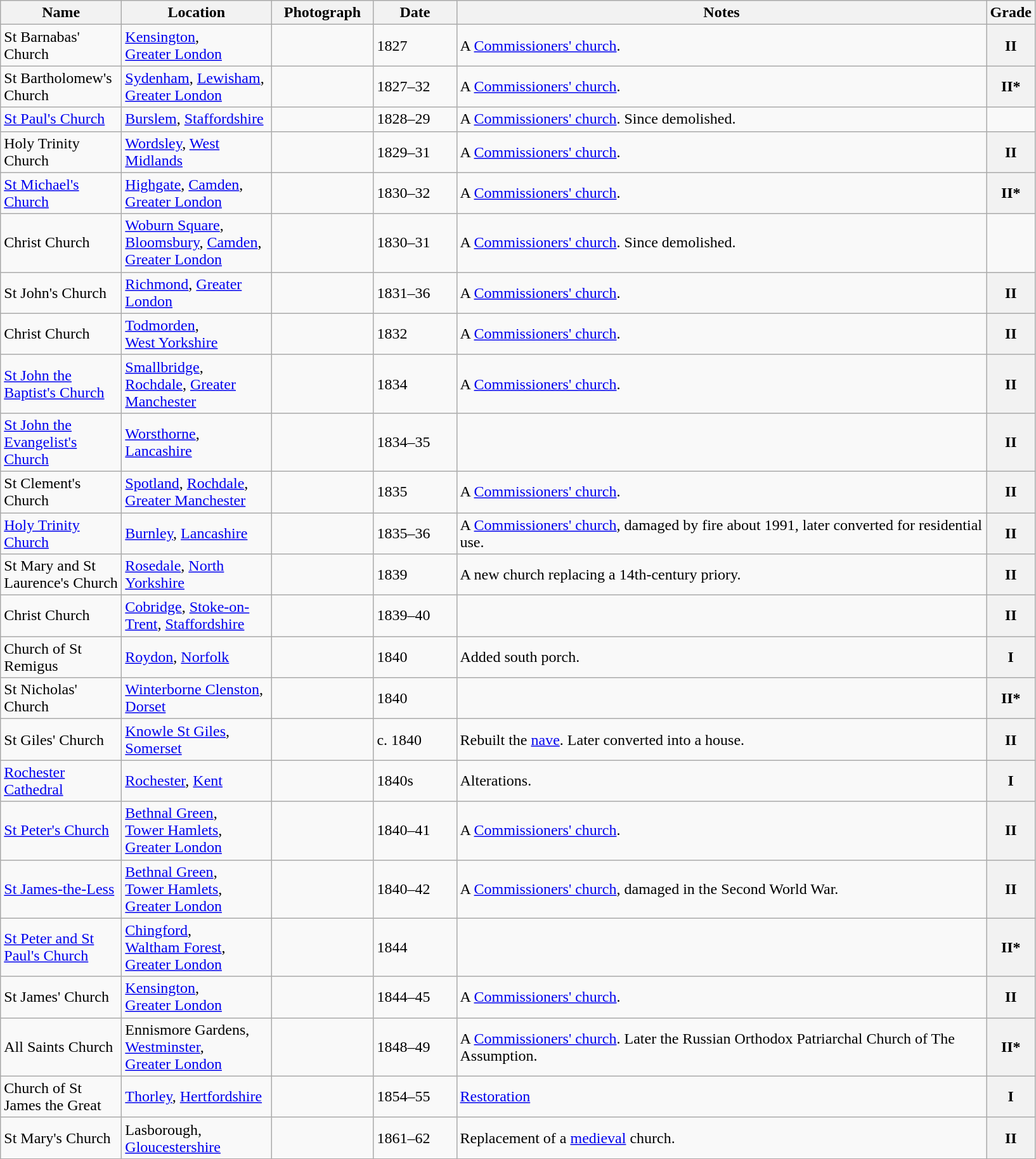<table class="wikitable sortable">
<tr>
<th style="width:120px">Name</th>
<th style="width:150px">Location</th>
<th style="width:100px" class="unsortable">Photograph</th>
<th style="width:80px">Date</th>
<th style="width:550px" class="unsortable">Notes</th>
<th style="width:24px">Grade</th>
</tr>
<tr>
<td>St Barnabas' Church</td>
<td><a href='#'>Kensington</a>,<br><a href='#'>Greater London</a><br><small></small></td>
<td></td>
<td>1827</td>
<td>A <a href='#'>Commissioners' church</a>.</td>
<th>II</th>
</tr>
<tr>
<td>St Bartholomew's Church</td>
<td><a href='#'>Sydenham</a>, <a href='#'>Lewisham</a>, <a href='#'>Greater London</a><br><small></small></td>
<td></td>
<td>1827–32</td>
<td>A <a href='#'>Commissioners' church</a>.</td>
<th>II*</th>
</tr>
<tr>
<td><a href='#'>St Paul's Church</a></td>
<td><a href='#'>Burslem</a>, <a href='#'>Staffordshire</a></td>
<td></td>
<td>1828–29</td>
<td>A <a href='#'>Commissioners' church</a>.  Since demolished.</td>
<td></td>
</tr>
<tr>
<td>Holy Trinity Church</td>
<td><a href='#'>Wordsley</a>, <a href='#'>West Midlands</a><br><small></small></td>
<td></td>
<td>1829–31</td>
<td>A <a href='#'>Commissioners' church</a>.</td>
<th>II</th>
</tr>
<tr>
<td><a href='#'>St Michael's Church</a></td>
<td><a href='#'>Highgate</a>, <a href='#'>Camden</a>, <a href='#'>Greater London</a><br><small></small></td>
<td></td>
<td>1830–32</td>
<td>A <a href='#'>Commissioners' church</a>.</td>
<th>II*</th>
</tr>
<tr>
<td>Christ Church</td>
<td><a href='#'>Woburn Square</a>, <a href='#'>Bloomsbury</a>, <a href='#'>Camden</a>, <a href='#'>Greater London</a></td>
<td></td>
<td>1830–31</td>
<td>A <a href='#'>Commissioners' church</a>.  Since demolished.</td>
<td></td>
</tr>
<tr>
<td>St John's Church</td>
<td><a href='#'>Richmond</a>, <a href='#'>Greater London</a><br><small></small></td>
<td></td>
<td>1831–36</td>
<td>A <a href='#'>Commissioners' church</a>.</td>
<th>II</th>
</tr>
<tr>
<td>Christ Church</td>
<td><a href='#'>Todmorden</a>,<br><a href='#'>West Yorkshire</a><br><small></small></td>
<td></td>
<td>1832</td>
<td>A <a href='#'>Commissioners' church</a>.</td>
<th>II</th>
</tr>
<tr>
<td><a href='#'>St John the Baptist's Church</a></td>
<td><a href='#'>Smallbridge</a>, <a href='#'>Rochdale</a>, <a href='#'>Greater Manchester</a><br><small></small></td>
<td></td>
<td>1834</td>
<td>A <a href='#'>Commissioners' church</a>.</td>
<th>II</th>
</tr>
<tr>
<td><a href='#'>St John the Evangelist's Church</a></td>
<td><a href='#'>Worsthorne</a>, <a href='#'>Lancashire</a><br><small></small></td>
<td></td>
<td>1834–35</td>
<td></td>
<th>II</th>
</tr>
<tr>
<td>St Clement's Church</td>
<td><a href='#'>Spotland</a>, <a href='#'>Rochdale</a>, <a href='#'>Greater Manchester</a><br><small></small></td>
<td></td>
<td>1835</td>
<td>A <a href='#'>Commissioners' church</a>.</td>
<th>II</th>
</tr>
<tr>
<td><a href='#'>Holy Trinity Church</a></td>
<td><a href='#'>Burnley</a>, <a href='#'>Lancashire</a><br><small></small></td>
<td></td>
<td>1835–36</td>
<td>A <a href='#'>Commissioners' church</a>, damaged by fire about 1991, later converted for residential use.</td>
<th>II</th>
</tr>
<tr>
<td>St Mary and St Laurence's Church</td>
<td><a href='#'>Rosedale</a>, <a href='#'>North Yorkshire</a><br><small></small></td>
<td></td>
<td>1839</td>
<td>A new church replacing a 14th-century priory.</td>
<th>II</th>
</tr>
<tr>
<td>Christ Church</td>
<td><a href='#'>Cobridge</a>, <a href='#'>Stoke-on-Trent</a>, <a href='#'>Staffordshire</a><br><small></small></td>
<td></td>
<td>1839–40</td>
<td></td>
<th>II</th>
</tr>
<tr>
<td>Church of St Remigus</td>
<td><a href='#'>Roydon</a>, <a href='#'>Norfolk</a><br><small></small></td>
<td></td>
<td>1840</td>
<td>Added south porch.</td>
<th>I</th>
</tr>
<tr>
<td>St Nicholas' Church</td>
<td><a href='#'>Winterborne Clenston</a>, <a href='#'>Dorset</a><br><small></small></td>
<td></td>
<td>1840</td>
<td></td>
<th>II*</th>
</tr>
<tr>
<td>St Giles' Church</td>
<td><a href='#'>Knowle St Giles</a>, <a href='#'>Somerset</a><br><small></small></td>
<td></td>
<td>c. 1840</td>
<td>Rebuilt the <a href='#'>nave</a>. Later converted into a house.</td>
<th>II</th>
</tr>
<tr>
<td><a href='#'>Rochester Cathedral</a></td>
<td><a href='#'>Rochester</a>, <a href='#'>Kent</a><br><small></small></td>
<td></td>
<td>1840s</td>
<td>Alterations.</td>
<th>I</th>
</tr>
<tr>
<td><a href='#'>St Peter's Church</a></td>
<td><a href='#'>Bethnal Green</a>,<br><a href='#'>Tower Hamlets</a>,<br><a href='#'>Greater London</a><br><small></small></td>
<td></td>
<td>1840–41</td>
<td>A <a href='#'>Commissioners' church</a>.</td>
<th>II</th>
</tr>
<tr>
<td><a href='#'>St James-the-Less</a></td>
<td><a href='#'>Bethnal Green</a>,<br><a href='#'>Tower Hamlets</a>,<br><a href='#'>Greater London</a><br><small></small></td>
<td></td>
<td>1840–42</td>
<td>A <a href='#'>Commissioners' church</a>, damaged in the Second World War.</td>
<th>II</th>
</tr>
<tr>
<td><a href='#'>St Peter and St Paul's Church</a></td>
<td><a href='#'>Chingford</a>,<br><a href='#'>Waltham Forest</a>,<br><a href='#'>Greater London</a><br><small></small></td>
<td></td>
<td>1844</td>
<td></td>
<th>II*</th>
</tr>
<tr>
<td>St James' Church</td>
<td><a href='#'>Kensington</a>,<br><a href='#'>Greater London</a><br><small></small></td>
<td></td>
<td>1844–45</td>
<td>A <a href='#'>Commissioners' church</a>.</td>
<th>II</th>
</tr>
<tr>
<td>All Saints Church</td>
<td>Ennismore Gardens, <a href='#'>Westminster</a>,<br><a href='#'>Greater London</a><br><small></small></td>
<td></td>
<td>1848–49</td>
<td>A <a href='#'>Commissioners' church</a>.  Later the Russian Orthodox Patriarchal Church of The Assumption.</td>
<th>II*</th>
</tr>
<tr>
<td>Church of St James the Great</td>
<td><a href='#'>Thorley</a>, <a href='#'>Hertfordshire</a><br><small></small></td>
<td></td>
<td>1854–55</td>
<td><a href='#'>Restoration</a></td>
<th>I</th>
</tr>
<tr>
<td>St Mary's Church</td>
<td>Lasborough, <a href='#'>Gloucestershire</a><br><small></small></td>
<td></td>
<td>1861–62</td>
<td>Replacement of a <a href='#'>medieval</a> church.</td>
<th>II</th>
</tr>
<tr>
</tr>
</table>
